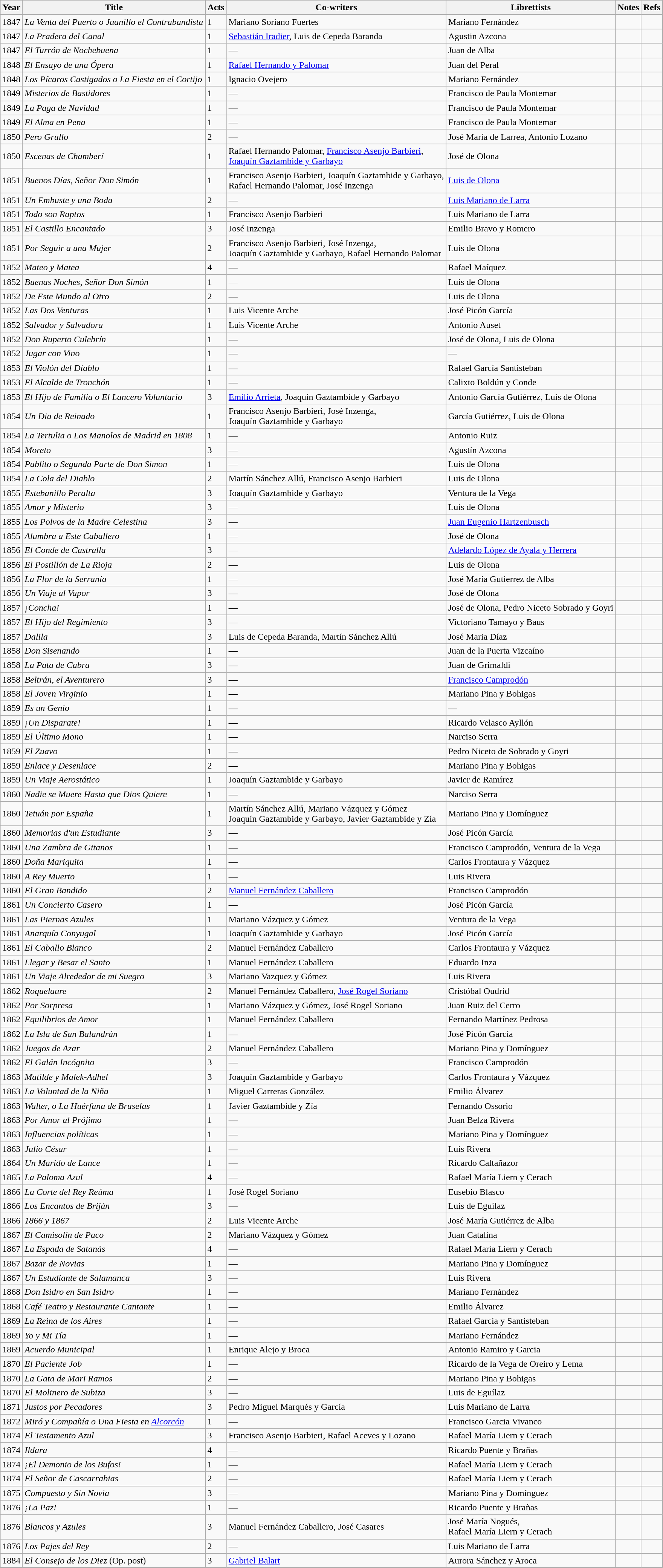<table class="wikitable sortable">
<tr>
<th>Year</th>
<th>Title</th>
<th>Acts</th>
<th>Co-writers</th>
<th>Librettists</th>
<th class="unsortable">Notes</th>
<th class="unsortable">Refs</th>
</tr>
<tr>
<td>1847</td>
<td><em>La Venta del Puerto o Juanillo el Contrabandista</em></td>
<td>1</td>
<td>Mariano Soriano Fuertes</td>
<td>Mariano Fernández</td>
<td></td>
<td></td>
</tr>
<tr>
<td>1847</td>
<td><em>La Pradera del Canal</em></td>
<td>1</td>
<td><a href='#'>Sebastián Iradier</a>, Luis de Cepeda Baranda</td>
<td>Agustin Azcona</td>
<td></td>
<td></td>
</tr>
<tr>
<td>1847</td>
<td><em>El Turrón de Nochebuena</em></td>
<td>1</td>
<td>—</td>
<td>Juan de Alba</td>
<td></td>
<td></td>
</tr>
<tr>
<td>1848</td>
<td><em>El Ensayo de una Ópera</em></td>
<td>1</td>
<td><a href='#'>Rafael Hernando y Palomar</a></td>
<td>Juan del Peral</td>
<td></td>
<td></td>
</tr>
<tr>
<td>1848</td>
<td><em>Los Pícaros Castigados o La Fiesta en el Cortijo</em></td>
<td>1</td>
<td>Ignacio Ovejero</td>
<td>Mariano Fernández</td>
<td></td>
<td></td>
</tr>
<tr>
<td>1849</td>
<td><em>Misterios de Bastidores</em></td>
<td>1</td>
<td>—</td>
<td>Francisco de Paula Montemar</td>
<td></td>
<td></td>
</tr>
<tr>
<td>1849</td>
<td><em>La Paga de Navidad</em></td>
<td>1</td>
<td>—</td>
<td>Francisco de Paula Montemar</td>
<td></td>
<td></td>
</tr>
<tr>
<td>1849</td>
<td><em>El Alma en Pena</em></td>
<td>1</td>
<td>—</td>
<td>Francisco de Paula Montemar</td>
<td></td>
<td></td>
</tr>
<tr>
<td>1850</td>
<td><em>Pero Grullo</em></td>
<td>2</td>
<td>—</td>
<td>José María de Larrea, Antonio Lozano</td>
<td></td>
<td></td>
</tr>
<tr>
<td>1850</td>
<td><em>Escenas de Chamberí</em></td>
<td>1</td>
<td>Rafael Hernando Palomar, <a href='#'>Francisco Asenjo Barbieri</a>,<br> <a href='#'>Joaquín Gaztambide y Garbayo</a></td>
<td>José de Olona</td>
<td></td>
<td></td>
</tr>
<tr>
<td>1851</td>
<td><em>Buenos Días, Señor Don Simón</em></td>
<td>1</td>
<td>Francisco Asenjo Barbieri, Joaquín Gaztambide y Garbayo,<br> Rafael Hernando Palomar, José Inzenga</td>
<td><a href='#'>Luis de Olona</a></td>
<td></td>
<td></td>
</tr>
<tr>
<td>1851</td>
<td><em>Un Embuste y una Boda</em></td>
<td>2</td>
<td>—</td>
<td><a href='#'>Luis Mariano de Larra</a></td>
<td></td>
<td></td>
</tr>
<tr>
<td>1851</td>
<td><em>Todo son Raptos</em></td>
<td>1</td>
<td>Francisco Asenjo Barbieri</td>
<td>Luis Mariano de Larra</td>
<td></td>
<td></td>
</tr>
<tr>
<td>1851</td>
<td><em>El Castillo Encantado</em></td>
<td>3</td>
<td>José Inzenga</td>
<td>Emilio Bravo y Romero</td>
<td></td>
<td></td>
</tr>
<tr>
<td>1851</td>
<td><em>Por Seguir a una Mujer</em></td>
<td>2</td>
<td>Francisco Asenjo Barbieri, José Inzenga,<br> Joaquín Gaztambide y Garbayo, Rafael Hernando Palomar</td>
<td>Luis de Olona</td>
<td></td>
<td></td>
</tr>
<tr>
<td>1852</td>
<td><em>Mateo y Matea</em></td>
<td>4</td>
<td>—</td>
<td>Rafael Maíquez</td>
<td></td>
<td></td>
</tr>
<tr>
<td>1852</td>
<td><em>Buenas Noches, Señor Don Simón</em></td>
<td>1</td>
<td>—</td>
<td>Luis de Olona</td>
<td></td>
<td></td>
</tr>
<tr>
<td>1852</td>
<td><em>De Este Mundo al Otro</em></td>
<td>2</td>
<td>—</td>
<td>Luis de Olona</td>
<td></td>
<td></td>
</tr>
<tr>
<td>1852</td>
<td><em>Las Dos Venturas</em></td>
<td>1</td>
<td>Luis Vicente Arche</td>
<td>José Picón García</td>
<td></td>
<td></td>
</tr>
<tr>
<td>1852</td>
<td><em>Salvador y Salvadora</em></td>
<td>1</td>
<td>Luis Vicente Arche</td>
<td>Antonio Auset</td>
<td></td>
<td></td>
</tr>
<tr>
<td>1852</td>
<td><em>Don Ruperto Culebrín</em></td>
<td>1</td>
<td>—</td>
<td>José de Olona, Luis de Olona</td>
<td></td>
<td></td>
</tr>
<tr>
<td>1852</td>
<td><em>Jugar con Vino</em></td>
<td>1</td>
<td>—</td>
<td>—</td>
<td></td>
<td></td>
</tr>
<tr>
<td>1853</td>
<td><em>El Violón del Diablo</em></td>
<td>1</td>
<td>—</td>
<td>Rafael García Santisteban</td>
<td></td>
<td></td>
</tr>
<tr>
<td>1853</td>
<td><em>El Alcalde de Tronchón</em></td>
<td>1</td>
<td>—</td>
<td>Calixto Boldún y Conde</td>
<td></td>
<td></td>
</tr>
<tr>
<td>1853</td>
<td><em>El Hijo de Familia o El Lancero Voluntario</em></td>
<td>3</td>
<td><a href='#'>Emilio Arrieta</a>, Joaquín Gaztambide y Garbayo</td>
<td>Antonio García Gutiérrez, Luis de Olona</td>
<td></td>
<td></td>
</tr>
<tr>
<td>1854</td>
<td><em>Un Dia de Reinado</em></td>
<td>1</td>
<td>Francisco Asenjo Barbieri, José Inzenga,<br> Joaquín Gaztambide y Garbayo</td>
<td>García Gutiérrez, Luis de Olona</td>
<td></td>
<td></td>
</tr>
<tr>
<td>1854</td>
<td><em>La Tertulia o Los Manolos de Madrid en 1808</em></td>
<td>1</td>
<td>—</td>
<td>Antonio Ruiz</td>
<td></td>
<td></td>
</tr>
<tr>
<td>1854</td>
<td><em>Moreto</em></td>
<td>3</td>
<td>—</td>
<td>Agustín Azcona</td>
<td></td>
<td></td>
</tr>
<tr>
<td>1854</td>
<td><em>Pablito o Segunda Parte de Don Simon</em></td>
<td>1</td>
<td>—</td>
<td>Luis de Olona</td>
<td></td>
<td></td>
</tr>
<tr>
<td>1854</td>
<td><em>La Cola del Diablo</em></td>
<td>2</td>
<td>Martín Sánchez Allú, Francisco Asenjo Barbieri</td>
<td>Luis de Olona</td>
<td></td>
<td></td>
</tr>
<tr>
<td>1855</td>
<td><em>Estebanillo Peralta</em></td>
<td>3</td>
<td>Joaquín Gaztambide y Garbayo</td>
<td>Ventura de la Vega</td>
<td></td>
<td></td>
</tr>
<tr>
<td>1855</td>
<td><em>Amor y Misterio</em></td>
<td>3</td>
<td>—</td>
<td>Luis de Olona</td>
<td></td>
<td></td>
</tr>
<tr>
<td>1855</td>
<td><em>Los Polvos de la Madre Celestina</em></td>
<td>3</td>
<td>—</td>
<td><a href='#'>Juan Eugenio Hartzenbusch</a></td>
<td></td>
<td></td>
</tr>
<tr>
<td>1855</td>
<td><em>Alumbra a Este Caballero</em></td>
<td>1</td>
<td>—</td>
<td>José de Olona</td>
<td></td>
<td></td>
</tr>
<tr>
<td>1856</td>
<td><em>El Conde de Castralla</em></td>
<td>3</td>
<td>—</td>
<td><a href='#'>Adelardo López de Ayala y Herrera</a></td>
<td></td>
<td></td>
</tr>
<tr>
<td>1856</td>
<td><em>El Postillón de La Rioja</em></td>
<td>2</td>
<td>—</td>
<td>Luis de Olona</td>
<td></td>
<td></td>
</tr>
<tr>
<td>1856</td>
<td><em>La Flor de la Serranía</em></td>
<td>1</td>
<td>—</td>
<td>José María Gutierrez de Alba</td>
<td></td>
<td></td>
</tr>
<tr>
<td>1856</td>
<td><em>Un Viaje al Vapor</em></td>
<td>3</td>
<td>—</td>
<td>José de Olona</td>
<td></td>
<td></td>
</tr>
<tr>
<td>1857</td>
<td><em>¡Concha!</em></td>
<td>1</td>
<td>—</td>
<td>José de Olona, Pedro Niceto Sobrado y Goyri</td>
<td></td>
<td></td>
</tr>
<tr>
<td>1857</td>
<td><em>El Hijo del Regimiento</em></td>
<td>3</td>
<td>—</td>
<td>Victoriano Tamayo y Baus</td>
<td></td>
<td></td>
</tr>
<tr>
<td>1857</td>
<td><em>Dalila</em></td>
<td>3</td>
<td>Luis de Cepeda Baranda, Martín Sánchez Allú</td>
<td>José Maria Díaz</td>
<td></td>
<td></td>
</tr>
<tr>
<td>1858</td>
<td><em>Don Sisenando</em></td>
<td>1</td>
<td>—</td>
<td>Juan de la Puerta Vizcaíno</td>
<td></td>
<td></td>
</tr>
<tr>
<td>1858</td>
<td><em>La Pata de Cabra</em></td>
<td>3</td>
<td>—</td>
<td>Juan de Grimaldi</td>
<td></td>
<td></td>
</tr>
<tr>
<td>1858</td>
<td><em>Beltrán, el Aventurero</em></td>
<td>3</td>
<td>—</td>
<td><a href='#'>Francisco Camprodón</a></td>
<td></td>
<td></td>
</tr>
<tr>
<td>1858</td>
<td><em>El Joven Virginio</em></td>
<td>1</td>
<td>—</td>
<td>Mariano Pina y Bohigas</td>
<td></td>
<td></td>
</tr>
<tr>
<td>1859</td>
<td><em>Es un Genio</em></td>
<td>1</td>
<td>—</td>
<td>—</td>
<td></td>
<td></td>
</tr>
<tr>
<td>1859</td>
<td><em>¡Un Disparate!</em></td>
<td>1</td>
<td>—</td>
<td>Ricardo Velasco Ayllón</td>
<td></td>
<td></td>
</tr>
<tr>
<td>1859</td>
<td><em>El Último Mono</em></td>
<td>1</td>
<td>—</td>
<td>Narciso Serra</td>
<td></td>
<td></td>
</tr>
<tr>
<td>1859</td>
<td><em>El Zuavo</em></td>
<td>1</td>
<td>—</td>
<td>Pedro Niceto de Sobrado y Goyri</td>
<td></td>
<td></td>
</tr>
<tr>
<td>1859</td>
<td><em>Enlace y Desenlace</em></td>
<td>2</td>
<td>—</td>
<td>Mariano Pina y Bohigas</td>
<td></td>
<td></td>
</tr>
<tr>
<td>1859</td>
<td><em>Un Viaje Aerostático</em></td>
<td>1</td>
<td>Joaquín Gaztambide y Garbayo</td>
<td>Javier de Ramírez</td>
<td></td>
<td></td>
</tr>
<tr>
<td>1860</td>
<td><em>Nadie se Muere Hasta que Dios Quiere</em></td>
<td>1</td>
<td>—</td>
<td>Narciso Serra</td>
<td></td>
<td></td>
</tr>
<tr>
<td>1860</td>
<td><em>Tetuán por España</em></td>
<td>1</td>
<td>Martín Sánchez Allú, Mariano Vázquez y Gómez<br> Joaquín Gaztambide y Garbayo, Javier Gaztambide y Zía</td>
<td>Mariano Pina y Domínguez</td>
<td></td>
<td></td>
</tr>
<tr>
<td>1860</td>
<td><em>Memorias d'un Estudiante</em></td>
<td>3</td>
<td>—</td>
<td>José Picón García</td>
<td></td>
<td></td>
</tr>
<tr>
<td>1860</td>
<td><em>Una Zambra de Gitanos</em></td>
<td>1</td>
<td>—</td>
<td>Francisco Camprodón, Ventura de la Vega</td>
<td></td>
<td></td>
</tr>
<tr>
<td>1860</td>
<td><em>Doña Mariquita</em></td>
<td>1</td>
<td>—</td>
<td>Carlos Frontaura y Vázquez</td>
<td></td>
<td></td>
</tr>
<tr>
<td>1860</td>
<td><em>A Rey Muerto</em></td>
<td>1</td>
<td>—</td>
<td>Luis Rivera</td>
<td></td>
<td></td>
</tr>
<tr>
<td>1860</td>
<td><em>El Gran Bandido</em></td>
<td>2</td>
<td><a href='#'>Manuel Fernández Caballero</a></td>
<td>Francisco Camprodón</td>
<td></td>
<td></td>
</tr>
<tr>
<td>1861</td>
<td><em>Un Concierto Casero</em></td>
<td>1</td>
<td>—</td>
<td>José Picón García</td>
<td></td>
<td></td>
</tr>
<tr>
<td>1861</td>
<td><em>Las Piernas Azules</em></td>
<td>1</td>
<td>Mariano Vázquez y Gómez</td>
<td>Ventura de la Vega</td>
<td></td>
<td></td>
</tr>
<tr>
<td>1861</td>
<td><em>Anarquía Conyugal</em></td>
<td>1</td>
<td>Joaquín Gaztambide y Garbayo</td>
<td>José Picón García</td>
<td></td>
<td></td>
</tr>
<tr>
<td>1861</td>
<td><em>El Caballo Blanco</em></td>
<td>2</td>
<td>Manuel Fernández Caballero</td>
<td>Carlos Frontaura y Vázquez</td>
<td></td>
<td></td>
</tr>
<tr>
<td>1861</td>
<td><em>Llegar y Besar el Santo</em></td>
<td>1</td>
<td>Manuel Fernández Caballero</td>
<td>Eduardo Inza</td>
<td></td>
<td></td>
</tr>
<tr>
<td>1861</td>
<td><em>Un Viaje Alrededor de mi Suegro</em></td>
<td>3</td>
<td>Mariano Vazquez y Gómez</td>
<td>Luis Rivera</td>
<td></td>
<td></td>
</tr>
<tr>
<td>1862</td>
<td><em>Roquelaure</em></td>
<td>2</td>
<td>Manuel Fernández Caballero, <a href='#'>José Rogel Soriano</a></td>
<td>Cristóbal Oudrid</td>
<td></td>
<td></td>
</tr>
<tr>
<td>1862</td>
<td><em>Por Sorpresa</em></td>
<td>1</td>
<td>Mariano Vázquez y Gómez, José Rogel Soriano</td>
<td>Juan Ruiz del Cerro</td>
<td></td>
<td></td>
</tr>
<tr>
<td>1862</td>
<td><em>Equilibrios de Amor</em></td>
<td>1</td>
<td>Manuel Fernández Caballero</td>
<td>Fernando Martínez Pedrosa</td>
<td></td>
<td></td>
</tr>
<tr>
<td>1862</td>
<td><em>La Isla de San Balandrán</em></td>
<td>1</td>
<td>—</td>
<td>José Picón García</td>
<td></td>
<td></td>
</tr>
<tr>
<td>1862</td>
<td><em>Juegos de Azar</em></td>
<td>2</td>
<td>Manuel Fernández Caballero</td>
<td>Mariano Pina y Domínguez</td>
<td></td>
<td></td>
</tr>
<tr>
<td>1862</td>
<td><em>El Galán Incógnito</em></td>
<td>3</td>
<td>—</td>
<td>Francisco Camprodón</td>
<td></td>
<td></td>
</tr>
<tr>
<td>1863</td>
<td><em>Matilde y Malek-Adhel</em></td>
<td>3</td>
<td>Joaquín Gaztambide y Garbayo</td>
<td>Carlos Frontaura y Vázquez</td>
<td></td>
<td></td>
</tr>
<tr>
<td>1863</td>
<td><em>La Voluntad de la Niña</em></td>
<td>1</td>
<td>Miguel Carreras González</td>
<td>Emilio Álvarez</td>
<td></td>
<td></td>
</tr>
<tr>
<td>1863</td>
<td><em>Walter, o La Huérfana de Bruselas</em></td>
<td>1</td>
<td>Javier Gaztambide y Zía</td>
<td>Fernando Ossorio</td>
<td></td>
<td></td>
</tr>
<tr>
<td>1863</td>
<td><em>Por Amor al Prójimo</em></td>
<td>1</td>
<td>—</td>
<td>Juan Belza Rivera</td>
<td></td>
<td></td>
</tr>
<tr>
<td>1863</td>
<td><em>Influencias políticas</em></td>
<td>1</td>
<td>—</td>
<td>Mariano Pina y Domínguez</td>
<td></td>
<td></td>
</tr>
<tr>
<td>1863</td>
<td><em>Julio César</em></td>
<td>1</td>
<td>—</td>
<td>Luis Rivera</td>
<td></td>
<td></td>
</tr>
<tr>
<td>1864</td>
<td><em>Un Marido de Lance</em></td>
<td>1</td>
<td>—</td>
<td>Ricardo Caltañazor</td>
<td></td>
<td></td>
</tr>
<tr>
<td>1865</td>
<td><em>La Paloma Azul</em></td>
<td>4</td>
<td>—</td>
<td>Rafael María Liern y Cerach</td>
<td></td>
<td></td>
</tr>
<tr>
<td>1866</td>
<td><em>La Corte del Rey Reúma</em></td>
<td>1</td>
<td>José Rogel Soriano</td>
<td>Eusebio Blasco</td>
<td></td>
<td></td>
</tr>
<tr>
<td>1866</td>
<td><em>Los Encantos de Briján</em></td>
<td>3</td>
<td>—</td>
<td>Luis de Eguílaz</td>
<td></td>
<td></td>
</tr>
<tr>
<td>1866</td>
<td><em>1866 y 1867</em></td>
<td>2</td>
<td>Luis Vicente Arche</td>
<td>José María Gutiérrez de Alba</td>
<td></td>
<td></td>
</tr>
<tr>
<td>1867</td>
<td><em>El Camisolín de Paco</em></td>
<td>2</td>
<td>Mariano Vázquez y Gómez</td>
<td>Juan Catalina</td>
<td></td>
<td></td>
</tr>
<tr>
<td>1867</td>
<td><em>La Espada de Satanás</em></td>
<td>4</td>
<td>—</td>
<td>Rafael María Liern y Cerach</td>
<td></td>
<td></td>
</tr>
<tr>
<td>1867</td>
<td><em>Bazar de Novias</em></td>
<td>1</td>
<td>—</td>
<td>Mariano Pina y Domínguez</td>
<td></td>
<td></td>
</tr>
<tr>
<td>1867</td>
<td><em>Un Estudiante de Salamanca</em></td>
<td>3</td>
<td>—</td>
<td>Luis Rivera</td>
<td></td>
<td></td>
</tr>
<tr>
<td>1868</td>
<td><em>Don Isidro en San Isidro</em></td>
<td>1</td>
<td>—</td>
<td>Mariano Fernández</td>
<td></td>
<td></td>
</tr>
<tr>
<td>1868</td>
<td><em>Café Teatro y Restaurante Cantante</em></td>
<td>1</td>
<td>—</td>
<td>Emilio Álvarez</td>
<td></td>
<td></td>
</tr>
<tr>
<td>1869</td>
<td><em>La Reina de los Aires</em></td>
<td>1</td>
<td>—</td>
<td>Rafael García y Santisteban</td>
<td></td>
<td></td>
</tr>
<tr>
<td>1869</td>
<td><em>Yo y Mi Tía</em></td>
<td>1</td>
<td>—</td>
<td>Mariano Fernández</td>
<td></td>
<td></td>
</tr>
<tr>
<td>1869</td>
<td><em>Acuerdo Municipal</em></td>
<td>1</td>
<td>Enrique Alejo y Broca</td>
<td>Antonio Ramiro y Garcia</td>
<td></td>
<td></td>
</tr>
<tr>
<td>1870</td>
<td><em>El Paciente Job</em></td>
<td>1</td>
<td>—</td>
<td>Ricardo de la Vega de Oreiro y Lema</td>
<td></td>
<td></td>
</tr>
<tr>
<td>1870</td>
<td><em>La Gata de Mari Ramos</em></td>
<td>2</td>
<td>—</td>
<td>Mariano Pina y Bohigas</td>
<td></td>
<td></td>
</tr>
<tr>
<td>1870</td>
<td><em>El Molinero de Subiza</em></td>
<td>3</td>
<td>—</td>
<td>Luis de Eguílaz</td>
<td></td>
<td></td>
</tr>
<tr>
<td>1871</td>
<td><em>Justos por Pecadores</em></td>
<td>3</td>
<td>Pedro Miguel Marqués y García</td>
<td>Luis Mariano de Larra</td>
<td></td>
<td></td>
</tr>
<tr>
<td>1872</td>
<td><em>Miró y Compañía o Una Fiesta en <a href='#'>Alcorcón</a></em></td>
<td>1</td>
<td>—</td>
<td>Francisco Garcia Vivanco</td>
<td></td>
<td></td>
</tr>
<tr>
<td>1874</td>
<td><em>El Testamento Azul</em></td>
<td>3</td>
<td>Francisco Asenjo Barbieri, Rafael Aceves y Lozano</td>
<td>Rafael María Liern y Cerach</td>
<td></td>
<td></td>
</tr>
<tr>
<td>1874</td>
<td><em>Ildara</em></td>
<td>4</td>
<td>—</td>
<td>Ricardo Puente y Brañas</td>
<td></td>
<td></td>
</tr>
<tr>
<td>1874</td>
<td><em>¡El Demonio de los Bufos!</em></td>
<td>1</td>
<td>—</td>
<td>Rafael María Liern y Cerach</td>
<td></td>
<td></td>
</tr>
<tr>
<td>1874</td>
<td><em>El Señor de Cascarrabias</em></td>
<td>2</td>
<td>—</td>
<td>Rafael María Liern y Cerach</td>
<td></td>
<td></td>
</tr>
<tr>
<td>1875</td>
<td><em>Compuesto y Sin Novia</em></td>
<td>3</td>
<td>—</td>
<td>Mariano Pina y Domínguez</td>
<td></td>
<td></td>
</tr>
<tr>
<td>1876</td>
<td><em>¡La Paz!</em></td>
<td>1</td>
<td>—</td>
<td>Ricardo Puente y Brañas</td>
<td></td>
<td></td>
</tr>
<tr>
<td>1876</td>
<td><em>Blancos y Azules</em></td>
<td>3</td>
<td>Manuel Fernández Caballero, José Casares</td>
<td>José María Nogués,<br> Rafael María Liern y Cerach</td>
<td></td>
<td></td>
</tr>
<tr>
<td>1876</td>
<td><em>Los Pajes del Rey</em></td>
<td>2</td>
<td>—</td>
<td>Luis Mariano de Larra</td>
<td></td>
<td></td>
</tr>
<tr>
<td>1884</td>
<td><em>El Consejo de los Diez</em> (Op. post)</td>
<td>3</td>
<td><a href='#'>Gabriel Balart</a></td>
<td>Aurora Sánchez y Aroca</td>
<td></td>
<td></td>
</tr>
</table>
